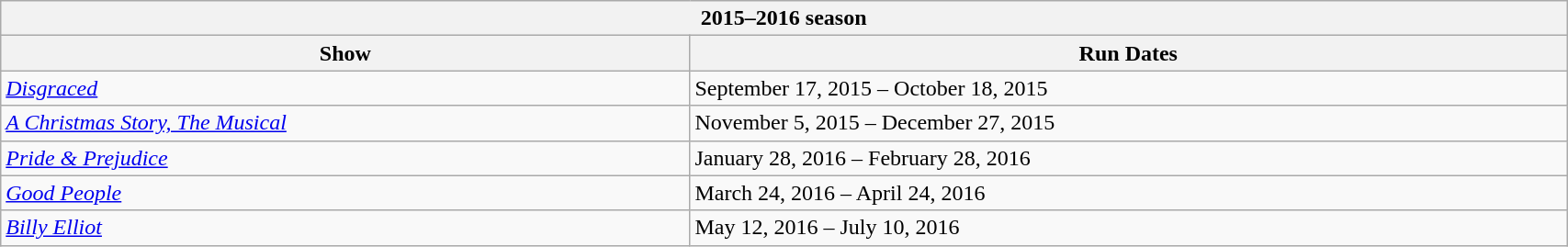<table class="wikitable collapsible collapsed" width=90%>
<tr>
<th colspan=4>2015–2016 season</th>
</tr>
<tr>
<th>Show</th>
<th>Run Dates</th>
</tr>
<tr>
<td><em><a href='#'>Disgraced</a></em></td>
<td>September 17, 2015 – October 18, 2015</td>
</tr>
<tr>
<td><em><a href='#'>A Christmas Story, The Musical</a></em></td>
<td>November 5, 2015 – December 27, 2015</td>
</tr>
<tr>
<td><em><a href='#'>Pride & Prejudice</a></em></td>
<td>January 28, 2016 – February 28, 2016</td>
</tr>
<tr>
<td><em><a href='#'>Good People</a></em></td>
<td>March 24, 2016 – April 24, 2016</td>
</tr>
<tr>
<td><em><a href='#'>Billy Elliot</a></em></td>
<td>May 12, 2016 – July 10, 2016</td>
</tr>
</table>
